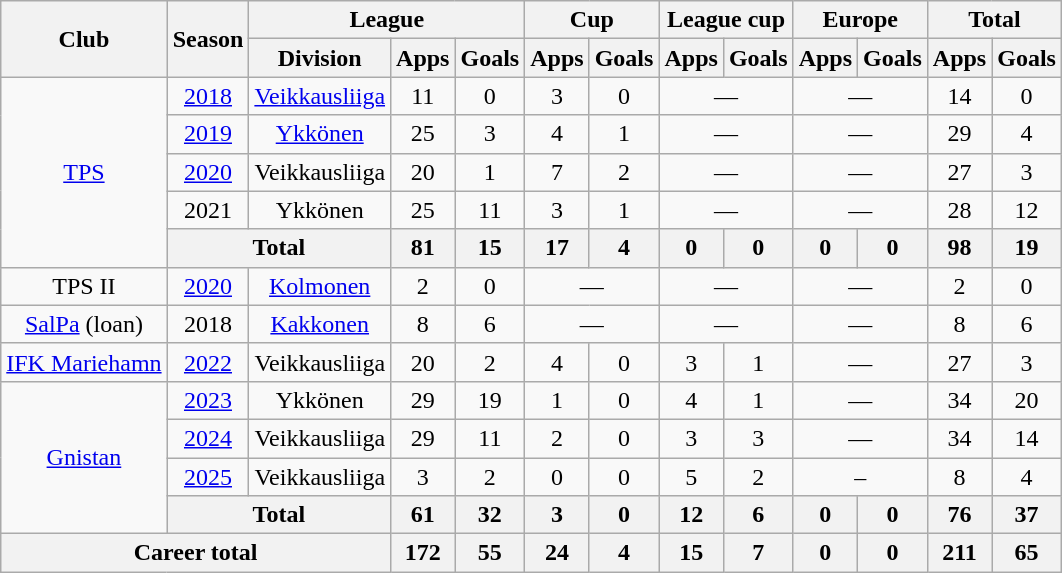<table class="wikitable" style="text-align:center">
<tr>
<th rowspan="2">Club</th>
<th rowspan="2">Season</th>
<th colspan="3">League</th>
<th colspan="2">Cup</th>
<th colspan="2">League cup</th>
<th colspan="2">Europe</th>
<th colspan="2">Total</th>
</tr>
<tr>
<th>Division</th>
<th>Apps</th>
<th>Goals</th>
<th>Apps</th>
<th>Goals</th>
<th>Apps</th>
<th>Goals</th>
<th>Apps</th>
<th>Goals</th>
<th>Apps</th>
<th>Goals</th>
</tr>
<tr>
<td rowspan="5"><a href='#'>TPS</a></td>
<td><a href='#'>2018</a></td>
<td><a href='#'>Veikkausliiga</a></td>
<td>11</td>
<td>0</td>
<td>3</td>
<td>0</td>
<td colspan="2">—</td>
<td colspan="2">—</td>
<td>14</td>
<td>0</td>
</tr>
<tr>
<td><a href='#'>2019</a></td>
<td><a href='#'>Ykkönen</a></td>
<td>25</td>
<td>3</td>
<td>4</td>
<td>1</td>
<td colspan="2">—</td>
<td colspan="2">—</td>
<td>29</td>
<td>4</td>
</tr>
<tr>
<td><a href='#'>2020</a></td>
<td>Veikkausliiga</td>
<td>20</td>
<td>1</td>
<td>7</td>
<td>2</td>
<td colspan="2">—</td>
<td colspan="2">—</td>
<td>27</td>
<td>3</td>
</tr>
<tr>
<td>2021</td>
<td>Ykkönen</td>
<td>25</td>
<td>11</td>
<td>3</td>
<td>1</td>
<td colspan="2">—</td>
<td colspan="2">—</td>
<td>28</td>
<td>12</td>
</tr>
<tr>
<th colspan="2">Total</th>
<th>81</th>
<th>15</th>
<th>17</th>
<th>4</th>
<th>0</th>
<th>0</th>
<th>0</th>
<th>0</th>
<th>98</th>
<th>19</th>
</tr>
<tr>
<td>TPS II</td>
<td><a href='#'>2020</a></td>
<td><a href='#'>Kolmonen</a></td>
<td>2</td>
<td>0</td>
<td colspan="2">—</td>
<td colspan="2">—</td>
<td colspan="2">—</td>
<td>2</td>
<td>0</td>
</tr>
<tr>
<td><a href='#'>SalPa</a> (loan)</td>
<td>2018</td>
<td><a href='#'>Kakkonen</a></td>
<td>8</td>
<td>6</td>
<td colspan="2">—</td>
<td colspan="2">—</td>
<td colspan="2">—</td>
<td>8</td>
<td>6</td>
</tr>
<tr>
<td><a href='#'>IFK Mariehamn</a></td>
<td><a href='#'>2022</a></td>
<td>Veikkausliiga</td>
<td>20</td>
<td>2</td>
<td>4</td>
<td>0</td>
<td>3</td>
<td>1</td>
<td colspan="2">—</td>
<td>27</td>
<td>3</td>
</tr>
<tr>
<td rowspan=4"><a href='#'>Gnistan</a></td>
<td><a href='#'>2023</a></td>
<td>Ykkönen</td>
<td>29</td>
<td>19</td>
<td>1</td>
<td>0</td>
<td>4</td>
<td>1</td>
<td colspan="2">—</td>
<td>34</td>
<td>20</td>
</tr>
<tr>
<td><a href='#'>2024</a></td>
<td>Veikkausliiga</td>
<td>29</td>
<td>11</td>
<td>2</td>
<td>0</td>
<td>3</td>
<td>3</td>
<td colspan="2">—</td>
<td>34</td>
<td>14</td>
</tr>
<tr>
<td><a href='#'>2025</a></td>
<td>Veikkausliiga</td>
<td>3</td>
<td>2</td>
<td>0</td>
<td>0</td>
<td>5</td>
<td>2</td>
<td colspan=2>–</td>
<td>8</td>
<td>4</td>
</tr>
<tr>
<th colspan="2">Total</th>
<th>61</th>
<th>32</th>
<th>3</th>
<th>0</th>
<th>12</th>
<th>6</th>
<th>0</th>
<th>0</th>
<th>76</th>
<th>37</th>
</tr>
<tr>
<th colspan="3">Career total</th>
<th>172</th>
<th>55</th>
<th>24</th>
<th>4</th>
<th>15</th>
<th>7</th>
<th>0</th>
<th>0</th>
<th>211</th>
<th>65</th>
</tr>
</table>
